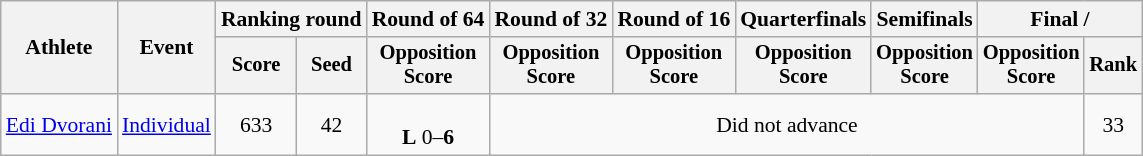<table class="wikitable" style="font-size:90%">
<tr>
<th rowspan=2>Athlete</th>
<th rowspan=2>Event</th>
<th colspan="2">Ranking round</th>
<th>Round of 64</th>
<th>Round of 32</th>
<th>Round of 16</th>
<th>Quarterfinals</th>
<th>Semifinals</th>
<th colspan="2">Final / </th>
</tr>
<tr style="font-size:95%">
<th>Score</th>
<th>Seed</th>
<th>Opposition<br>Score</th>
<th>Opposition<br>Score</th>
<th>Opposition<br>Score</th>
<th>Opposition<br>Score</th>
<th>Opposition<br>Score</th>
<th>Opposition<br>Score</th>
<th>Rank</th>
</tr>
<tr align=center>
<td align=left><a href='#'>Edi Dvorani</a></td>
<td align=left><a href='#'>Individual</a></td>
<td>633</td>
<td>42</td>
<td><br><strong>L</strong> 0–<strong>6</strong></td>
<td colspan=5>Did not advance</td>
<td>33</td>
</tr>
</table>
